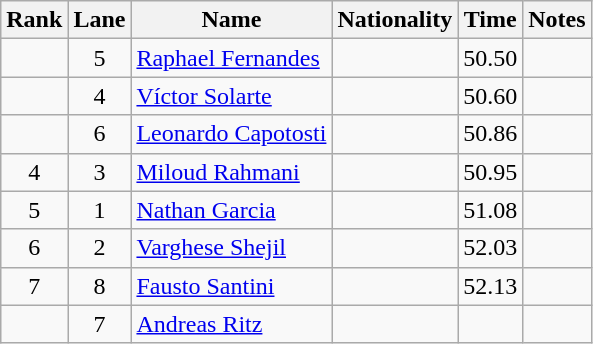<table class="wikitable sortable" style="text-align:center">
<tr>
<th>Rank</th>
<th>Lane</th>
<th>Name</th>
<th>Nationality</th>
<th>Time</th>
<th>Notes</th>
</tr>
<tr>
<td></td>
<td>5</td>
<td align=left><a href='#'>Raphael Fernandes</a></td>
<td align=left></td>
<td>50.50</td>
<td></td>
</tr>
<tr>
<td></td>
<td>4</td>
<td align=left><a href='#'>Víctor Solarte</a></td>
<td align=left></td>
<td>50.60</td>
<td></td>
</tr>
<tr>
<td></td>
<td>6</td>
<td align=left><a href='#'>Leonardo Capotosti</a></td>
<td align=left></td>
<td>50.86</td>
<td></td>
</tr>
<tr>
<td>4</td>
<td>3</td>
<td align=left><a href='#'>Miloud Rahmani</a></td>
<td align=left></td>
<td>50.95</td>
<td></td>
</tr>
<tr>
<td>5</td>
<td>1</td>
<td align=left><a href='#'>Nathan Garcia</a></td>
<td align=left></td>
<td>51.08</td>
<td></td>
</tr>
<tr>
<td>6</td>
<td>2</td>
<td align=left><a href='#'>Varghese Shejil</a></td>
<td align=left></td>
<td>52.03</td>
<td></td>
</tr>
<tr>
<td>7</td>
<td>8</td>
<td align=left><a href='#'>Fausto Santini</a></td>
<td align=left></td>
<td>52.13</td>
<td></td>
</tr>
<tr>
<td></td>
<td>7</td>
<td align=left><a href='#'>Andreas Ritz</a></td>
<td align=left></td>
<td></td>
<td></td>
</tr>
</table>
